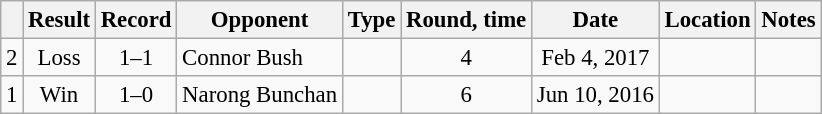<table class="wikitable" style="text-align:center; font-size:95%">
<tr>
<th></th>
<th>Result</th>
<th>Record</th>
<th>Opponent</th>
<th>Type</th>
<th>Round, time</th>
<th>Date</th>
<th>Location</th>
<th>Notes</th>
</tr>
<tr>
<td>2</td>
<td>Loss</td>
<td>1–1</td>
<td style="text-align:left;"> Connor Bush</td>
<td></td>
<td>4</td>
<td>Feb 4, 2017</td>
<td style="text-align:left;"> </td>
<td style="text-align:left;"></td>
</tr>
<tr>
<td>1</td>
<td>Win</td>
<td>1–0</td>
<td style="text-align:left;"> Narong Bunchan</td>
<td></td>
<td>6</td>
<td>Jun 10, 2016</td>
<td style="text-align:left;"> </td>
<td style="text-align:left;"></td>
</tr>
</table>
